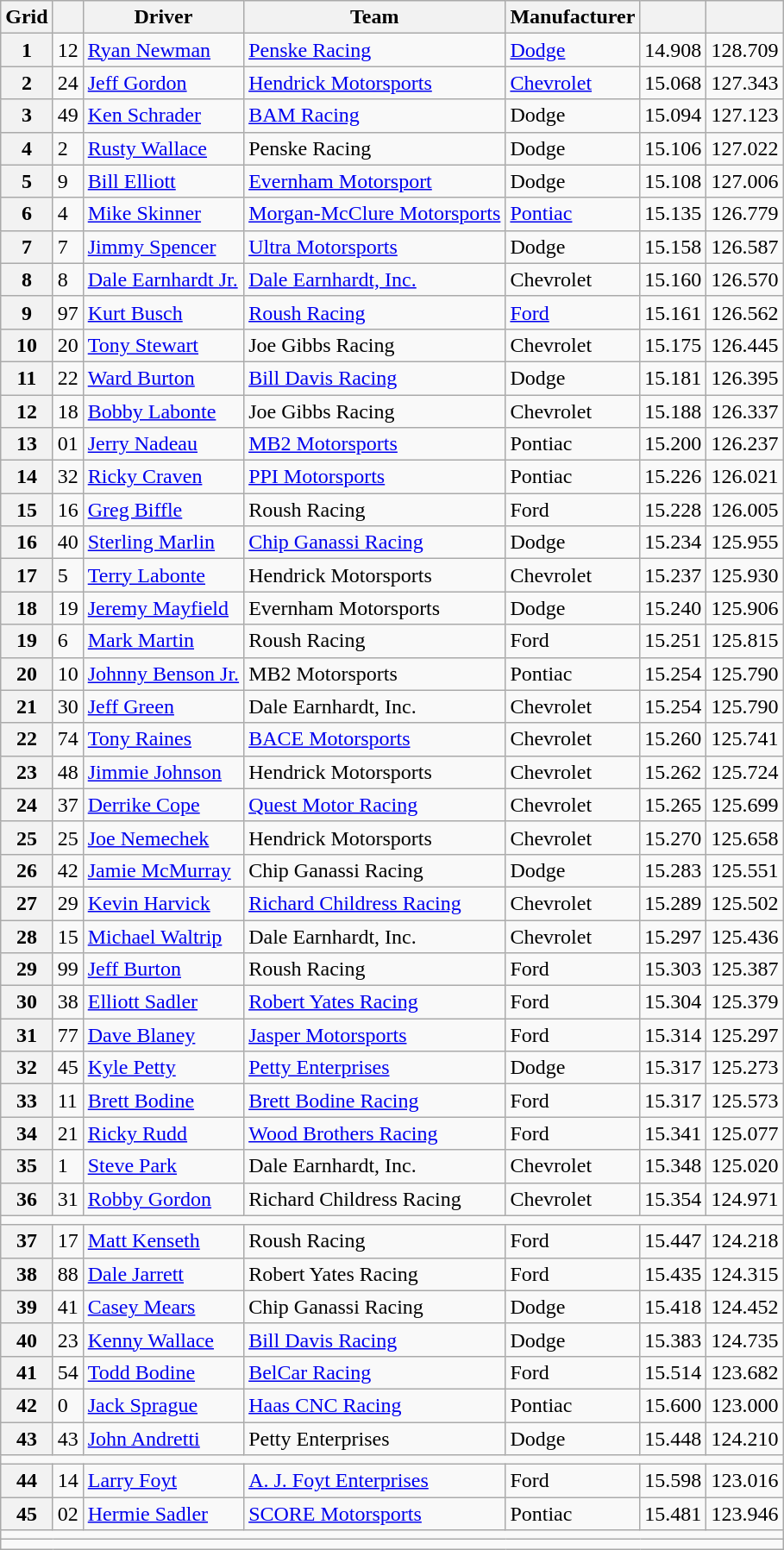<table class="wikitable">
<tr>
<th scope="col">Grid</th>
<th scope="col"></th>
<th scope="col">Driver</th>
<th scope="col">Team</th>
<th scope="col">Manufacturer</th>
<th scope="col"></th>
<th scope="col"></th>
</tr>
<tr>
<th scope="row">1</th>
<td>12</td>
<td><a href='#'>Ryan Newman</a></td>
<td><a href='#'>Penske Racing</a></td>
<td><a href='#'>Dodge</a></td>
<td>14.908</td>
<td>128.709</td>
</tr>
<tr>
<th scope="row">2</th>
<td>24</td>
<td><a href='#'>Jeff Gordon</a></td>
<td><a href='#'>Hendrick Motorsports</a></td>
<td><a href='#'>Chevrolet</a></td>
<td>15.068</td>
<td>127.343</td>
</tr>
<tr>
<th scope="row">3</th>
<td>49</td>
<td><a href='#'>Ken Schrader</a></td>
<td><a href='#'>BAM Racing</a></td>
<td>Dodge</td>
<td>15.094</td>
<td>127.123</td>
</tr>
<tr>
<th scope="row">4</th>
<td>2</td>
<td><a href='#'>Rusty Wallace</a></td>
<td>Penske Racing</td>
<td>Dodge</td>
<td>15.106</td>
<td>127.022</td>
</tr>
<tr>
<th scope="row">5</th>
<td>9</td>
<td><a href='#'>Bill Elliott</a></td>
<td><a href='#'>Evernham Motorsport</a></td>
<td>Dodge</td>
<td>15.108</td>
<td>127.006</td>
</tr>
<tr>
<th scope="row">6</th>
<td>4</td>
<td><a href='#'>Mike Skinner</a></td>
<td><a href='#'>Morgan-McClure Motorsports</a></td>
<td><a href='#'>Pontiac</a></td>
<td>15.135</td>
<td>126.779</td>
</tr>
<tr>
<th scope="row">7</th>
<td>7</td>
<td><a href='#'>Jimmy Spencer</a></td>
<td><a href='#'>Ultra Motorsports</a></td>
<td>Dodge</td>
<td>15.158</td>
<td>126.587</td>
</tr>
<tr>
<th scope="row">8</th>
<td>8</td>
<td><a href='#'>Dale Earnhardt Jr.</a></td>
<td><a href='#'>Dale Earnhardt, Inc.</a></td>
<td>Chevrolet</td>
<td>15.160</td>
<td>126.570</td>
</tr>
<tr>
<th scope="row">9</th>
<td>97</td>
<td><a href='#'>Kurt Busch</a></td>
<td><a href='#'>Roush Racing</a></td>
<td><a href='#'>Ford</a></td>
<td>15.161</td>
<td>126.562</td>
</tr>
<tr>
<th scope="row">10</th>
<td>20</td>
<td><a href='#'>Tony Stewart</a></td>
<td>Joe Gibbs Racing</td>
<td>Chevrolet</td>
<td>15.175</td>
<td>126.445</td>
</tr>
<tr>
<th scope="row">11</th>
<td>22</td>
<td><a href='#'>Ward Burton</a></td>
<td><a href='#'>Bill Davis Racing</a></td>
<td>Dodge</td>
<td>15.181</td>
<td>126.395</td>
</tr>
<tr>
<th scope="row">12</th>
<td>18</td>
<td><a href='#'>Bobby Labonte</a></td>
<td>Joe Gibbs Racing</td>
<td>Chevrolet</td>
<td>15.188</td>
<td>126.337</td>
</tr>
<tr>
<th scope="row">13</th>
<td>01</td>
<td><a href='#'>Jerry Nadeau</a></td>
<td><a href='#'>MB2 Motorsports</a></td>
<td>Pontiac</td>
<td>15.200</td>
<td>126.237</td>
</tr>
<tr>
<th scope="row">14</th>
<td>32</td>
<td><a href='#'>Ricky Craven</a></td>
<td><a href='#'>PPI Motorsports</a></td>
<td>Pontiac</td>
<td>15.226</td>
<td>126.021</td>
</tr>
<tr>
<th scope="row">15</th>
<td>16</td>
<td><a href='#'>Greg Biffle</a></td>
<td>Roush Racing</td>
<td>Ford</td>
<td>15.228</td>
<td>126.005</td>
</tr>
<tr>
<th scope="row">16</th>
<td>40</td>
<td><a href='#'>Sterling Marlin</a></td>
<td><a href='#'>Chip Ganassi Racing</a></td>
<td>Dodge</td>
<td>15.234</td>
<td>125.955</td>
</tr>
<tr>
<th scope="row">17</th>
<td>5</td>
<td><a href='#'>Terry Labonte</a></td>
<td>Hendrick Motorsports</td>
<td>Chevrolet</td>
<td>15.237</td>
<td>125.930</td>
</tr>
<tr>
<th scope="row">18</th>
<td>19</td>
<td><a href='#'>Jeremy Mayfield</a></td>
<td>Evernham Motorsports</td>
<td>Dodge</td>
<td>15.240</td>
<td>125.906</td>
</tr>
<tr>
<th scope="row">19</th>
<td>6</td>
<td><a href='#'>Mark Martin</a></td>
<td>Roush Racing</td>
<td>Ford</td>
<td>15.251</td>
<td>125.815</td>
</tr>
<tr>
<th scope="row">20</th>
<td>10</td>
<td><a href='#'>Johnny Benson Jr.</a></td>
<td>MB2 Motorsports</td>
<td>Pontiac</td>
<td>15.254</td>
<td>125.790</td>
</tr>
<tr>
<th scope="row">21</th>
<td>30</td>
<td><a href='#'>Jeff Green</a></td>
<td>Dale Earnhardt, Inc.</td>
<td>Chevrolet</td>
<td>15.254</td>
<td>125.790</td>
</tr>
<tr>
<th scope="row">22</th>
<td>74</td>
<td><a href='#'>Tony Raines</a></td>
<td><a href='#'>BACE Motorsports</a></td>
<td>Chevrolet</td>
<td>15.260</td>
<td>125.741</td>
</tr>
<tr>
<th scope="row">23</th>
<td>48</td>
<td><a href='#'>Jimmie Johnson</a></td>
<td>Hendrick Motorsports</td>
<td>Chevrolet</td>
<td>15.262</td>
<td>125.724</td>
</tr>
<tr>
<th scope="row">24</th>
<td>37</td>
<td><a href='#'>Derrike Cope</a></td>
<td><a href='#'>Quest Motor Racing</a></td>
<td>Chevrolet</td>
<td>15.265</td>
<td>125.699</td>
</tr>
<tr>
<th scope="row">25</th>
<td>25</td>
<td><a href='#'>Joe Nemechek</a></td>
<td>Hendrick Motorsports</td>
<td>Chevrolet</td>
<td>15.270</td>
<td>125.658</td>
</tr>
<tr>
<th scope="row">26</th>
<td>42</td>
<td><a href='#'>Jamie McMurray</a></td>
<td>Chip Ganassi Racing</td>
<td>Dodge</td>
<td>15.283</td>
<td>125.551</td>
</tr>
<tr>
<th scope="row">27</th>
<td>29</td>
<td><a href='#'>Kevin Harvick</a></td>
<td><a href='#'>Richard Childress Racing</a></td>
<td>Chevrolet</td>
<td>15.289</td>
<td>125.502</td>
</tr>
<tr>
<th scope="row">28</th>
<td>15</td>
<td><a href='#'>Michael Waltrip</a></td>
<td>Dale Earnhardt, Inc.</td>
<td>Chevrolet</td>
<td>15.297</td>
<td>125.436</td>
</tr>
<tr>
<th scope="row">29</th>
<td>99</td>
<td><a href='#'>Jeff Burton</a></td>
<td>Roush Racing</td>
<td>Ford</td>
<td>15.303</td>
<td>125.387</td>
</tr>
<tr>
<th scope="row">30</th>
<td>38</td>
<td><a href='#'>Elliott Sadler</a></td>
<td><a href='#'>Robert Yates Racing</a></td>
<td>Ford</td>
<td>15.304</td>
<td>125.379</td>
</tr>
<tr>
<th scope="row">31</th>
<td>77</td>
<td><a href='#'>Dave Blaney</a></td>
<td><a href='#'>Jasper Motorsports</a></td>
<td>Ford</td>
<td>15.314</td>
<td>125.297</td>
</tr>
<tr>
<th scope="row">32</th>
<td>45</td>
<td><a href='#'>Kyle Petty</a></td>
<td><a href='#'>Petty Enterprises</a></td>
<td>Dodge</td>
<td>15.317</td>
<td>125.273</td>
</tr>
<tr>
<th scope="row">33</th>
<td>11</td>
<td><a href='#'>Brett Bodine</a></td>
<td><a href='#'>Brett Bodine Racing</a></td>
<td>Ford</td>
<td>15.317</td>
<td>125.573</td>
</tr>
<tr>
<th scope="row">34</th>
<td>21</td>
<td><a href='#'>Ricky Rudd</a></td>
<td><a href='#'>Wood Brothers Racing</a></td>
<td>Ford</td>
<td>15.341</td>
<td>125.077</td>
</tr>
<tr>
<th scope="row">35</th>
<td>1</td>
<td><a href='#'>Steve Park</a></td>
<td>Dale Earnhardt, Inc.</td>
<td>Chevrolet</td>
<td>15.348</td>
<td>125.020</td>
</tr>
<tr>
<th scope="row">36</th>
<td>31</td>
<td><a href='#'>Robby Gordon</a></td>
<td>Richard Childress Racing</td>
<td>Chevrolet</td>
<td>15.354</td>
<td>124.971</td>
</tr>
<tr>
<td colspan="7"></td>
</tr>
<tr>
<th scope="row">37</th>
<td>17</td>
<td><a href='#'>Matt Kenseth</a></td>
<td>Roush Racing</td>
<td>Ford</td>
<td>15.447</td>
<td>124.218</td>
</tr>
<tr>
<th scope="row">38</th>
<td>88</td>
<td><a href='#'>Dale Jarrett</a></td>
<td>Robert Yates Racing</td>
<td>Ford</td>
<td>15.435</td>
<td>124.315</td>
</tr>
<tr>
<th scope="row">39</th>
<td>41</td>
<td><a href='#'>Casey Mears</a></td>
<td>Chip Ganassi Racing</td>
<td>Dodge</td>
<td>15.418</td>
<td>124.452</td>
</tr>
<tr>
<th scope="row">40</th>
<td>23</td>
<td><a href='#'>Kenny Wallace</a></td>
<td><a href='#'>Bill Davis Racing</a></td>
<td>Dodge</td>
<td>15.383</td>
<td>124.735</td>
</tr>
<tr>
<th scope="row">41</th>
<td>54</td>
<td><a href='#'>Todd Bodine</a></td>
<td><a href='#'>BelCar Racing</a></td>
<td>Ford</td>
<td>15.514</td>
<td>123.682</td>
</tr>
<tr>
<th scope="row">42</th>
<td>0</td>
<td><a href='#'>Jack Sprague</a></td>
<td><a href='#'>Haas CNC Racing</a></td>
<td>Pontiac</td>
<td>15.600</td>
<td>123.000</td>
</tr>
<tr>
<th scope="row">43</th>
<td>43</td>
<td><a href='#'>John Andretti</a></td>
<td>Petty Enterprises</td>
<td>Dodge</td>
<td>15.448</td>
<td>124.210</td>
</tr>
<tr>
<td colspan="7"></td>
</tr>
<tr>
<th scope="row">44</th>
<td>14</td>
<td><a href='#'>Larry Foyt</a></td>
<td><a href='#'>A. J. Foyt Enterprises</a></td>
<td>Ford</td>
<td>15.598</td>
<td>123.016</td>
</tr>
<tr>
<th scope="row">45</th>
<td>02</td>
<td><a href='#'>Hermie Sadler</a></td>
<td><a href='#'>SCORE Motorsports</a></td>
<td>Pontiac</td>
<td>15.481</td>
<td>123.946</td>
</tr>
<tr>
<td colspan="7"></td>
</tr>
<tr>
<td colspan="7"></td>
</tr>
</table>
